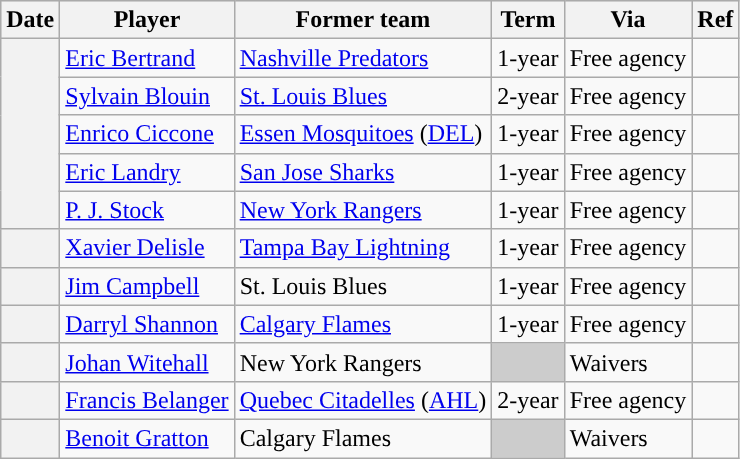<table class="wikitable plainrowheaders">
<tr style="background:#ddd; text-align:center;">
<th>Date</th>
<th>Player</th>
<th>Former team</th>
<th>Term</th>
<th>Via</th>
<th>Ref</th>
</tr>
<tr>
<th scope="row" rowspan=5></th>
<td><a href='#'>Eric Bertrand</a></td>
<td><a href='#'>Nashville Predators</a></td>
<td>1-year</td>
<td>Free agency</td>
<td></td>
</tr>
<tr>
<td><a href='#'>Sylvain Blouin</a></td>
<td><a href='#'>St. Louis Blues</a></td>
<td>2-year</td>
<td>Free agency</td>
<td></td>
</tr>
<tr>
<td><a href='#'>Enrico Ciccone</a></td>
<td><a href='#'>Essen Mosquitoes</a> (<a href='#'>DEL</a>)</td>
<td>1-year</td>
<td>Free agency</td>
<td></td>
</tr>
<tr>
<td><a href='#'>Eric Landry</a></td>
<td><a href='#'>San Jose Sharks</a></td>
<td>1-year</td>
<td>Free agency</td>
<td></td>
</tr>
<tr>
<td><a href='#'>P. J. Stock</a></td>
<td><a href='#'>New York Rangers</a></td>
<td>1-year</td>
<td>Free agency</td>
<td></td>
</tr>
<tr>
<th scope="row"></th>
<td><a href='#'>Xavier Delisle</a></td>
<td><a href='#'>Tampa Bay Lightning</a></td>
<td>1-year</td>
<td>Free agency</td>
<td></td>
</tr>
<tr>
<th scope="row"></th>
<td><a href='#'>Jim Campbell</a></td>
<td>St. Louis Blues</td>
<td>1-year</td>
<td>Free agency</td>
<td></td>
</tr>
<tr>
<th scope="row"></th>
<td><a href='#'>Darryl Shannon</a></td>
<td><a href='#'>Calgary Flames</a></td>
<td>1-year</td>
<td>Free agency</td>
<td></td>
</tr>
<tr>
<th scope="row"></th>
<td><a href='#'>Johan Witehall</a></td>
<td>New York Rangers</td>
<td style="background:#ccc"></td>
<td>Waivers</td>
<td></td>
</tr>
<tr>
<th scope="row"></th>
<td><a href='#'>Francis Belanger</a></td>
<td><a href='#'>Quebec Citadelles</a> (<a href='#'>AHL</a>)</td>
<td>2-year</td>
<td>Free agency</td>
<td></td>
</tr>
<tr>
<th scope="row"></th>
<td><a href='#'>Benoit Gratton</a></td>
<td>Calgary Flames</td>
<td style="background:#ccc"></td>
<td>Waivers</td>
<td></td>
</tr>
</table>
